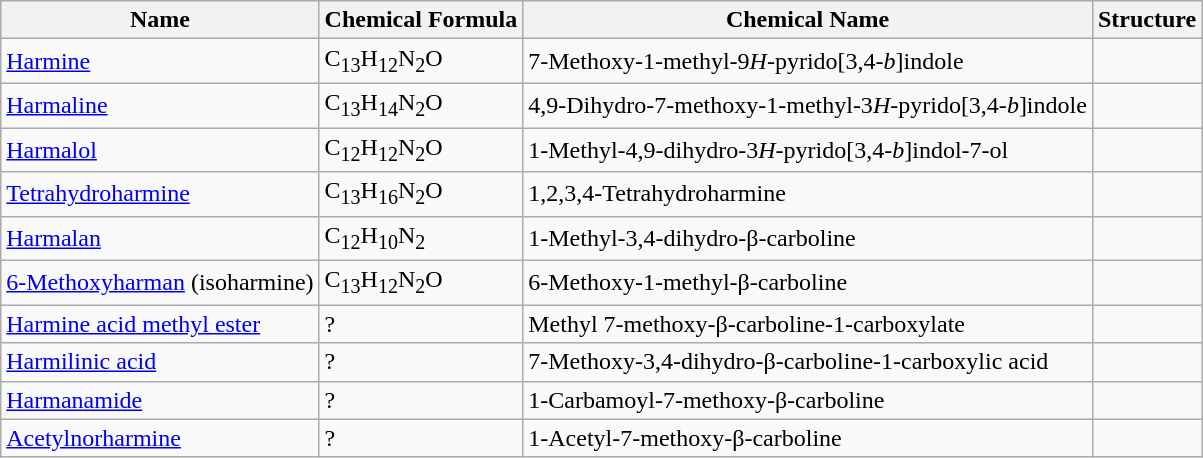<table class="wikitable">
<tr>
<th>Name</th>
<th>Chemical Formula</th>
<th>Chemical Name</th>
<th>Structure</th>
</tr>
<tr>
<td><a href='#'>Harmine</a></td>
<td>C<sub>13</sub>H<sub>12</sub>N<sub>2</sub>O</td>
<td>7-Methoxy-1-methyl-9<em>H</em>-pyrido[3,4-<em>b</em>]indole</td>
<td></td>
</tr>
<tr>
<td><a href='#'>Harmaline</a></td>
<td>C<sub>13</sub>H<sub>14</sub>N<sub>2</sub>O</td>
<td>4,9-Dihydro-7-methoxy-1-methyl-3<em>H</em>-pyrido[3,4-<em>b</em>]indole</td>
<td></td>
</tr>
<tr>
<td><a href='#'>Harmalol</a></td>
<td>C<sub>12</sub>H<sub>12</sub>N<sub>2</sub>O</td>
<td>1-Methyl-4,9-dihydro-3<em>H</em>-pyrido[3,4-<em>b</em>]indol-7-ol</td>
<td></td>
</tr>
<tr>
<td><a href='#'>Tetrahydroharmine</a></td>
<td>C<sub>13</sub>H<sub>16</sub>N<sub>2</sub>O</td>
<td>1,2,3,4-Tetrahydroharmine</td>
<td></td>
</tr>
<tr>
<td><a href='#'>Harmalan</a></td>
<td>C<sub>12</sub>H<sub>10</sub>N<sub>2</sub></td>
<td>1-Methyl-3,4-dihydro-β-carboline</td>
<td></td>
</tr>
<tr>
<td><a href='#'>6-Methoxyharman</a> (isoharmine)</td>
<td>C<sub>13</sub>H<sub>12</sub>N<sub>2</sub>O</td>
<td>6-Methoxy-1-methyl-β-carboline</td>
<td></td>
</tr>
<tr>
<td><a href='#'>Harmine acid methyl ester</a></td>
<td>?</td>
<td>Methyl 7-methoxy-β-carboline-1-carboxylate</td>
<td></td>
</tr>
<tr>
<td><a href='#'>Harmilinic acid</a></td>
<td>?</td>
<td>7-Methoxy-3,4-dihydro-β-carboline-1-carboxylic acid</td>
<td></td>
</tr>
<tr>
<td><a href='#'>Harmanamide</a></td>
<td>?</td>
<td>1-Carbamoyl-7-methoxy-β-carboline</td>
<td></td>
</tr>
<tr>
<td><a href='#'>Acetylnorharmine</a></td>
<td>?</td>
<td>1-Acetyl-7-methoxy-β-carboline</td>
<td></td>
</tr>
</table>
